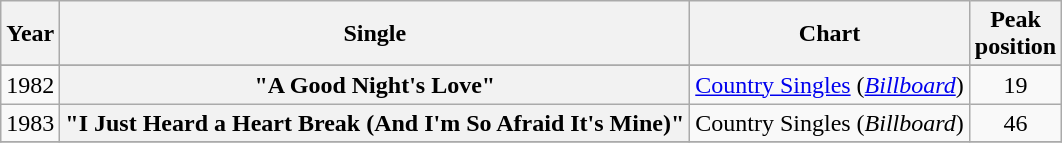<table class="wikitable plainrowheaders" style="text-align: center;">
<tr>
<th>Year</th>
<th>Single</th>
<th>Chart</th>
<th>Peak<br>position</th>
</tr>
<tr>
</tr>
<tr>
<td>1982</td>
<th scope="row">"A Good Night's Love"</th>
<td><a href='#'>Country Singles</a> (<a href='#'><em>Billboard</em></a>)</td>
<td>19</td>
</tr>
<tr>
<td>1983</td>
<th scope="row">"I Just Heard a Heart Break (And I'm So Afraid It's Mine)"</th>
<td>Country Singles (<em>Billboard</em>)</td>
<td>46</td>
</tr>
<tr>
</tr>
</table>
